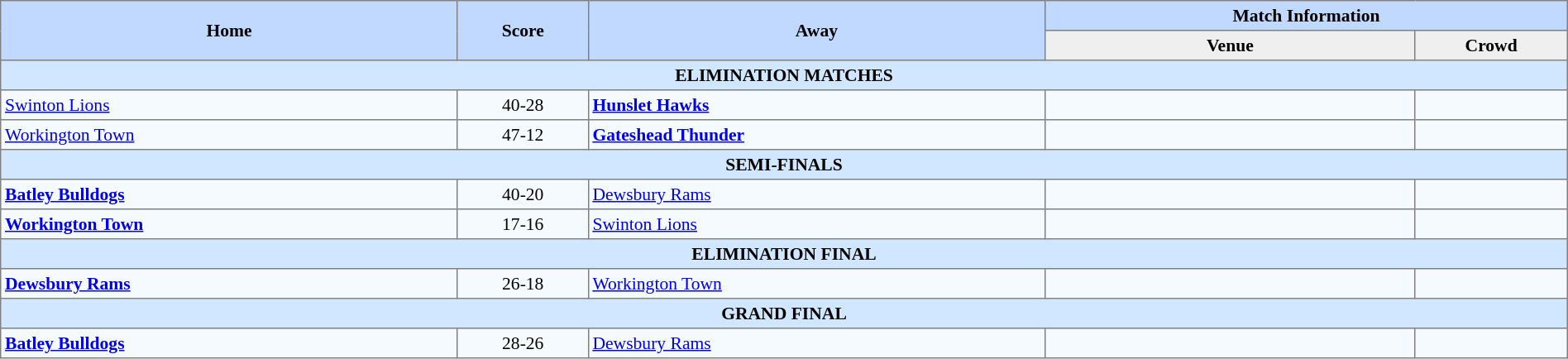<table border="1" cellpadding="3" cellspacing="0" style="border-collapse:collapse; font-size:90%; text-align:center; width:100%;">
<tr style="background:#c1d8ff;">
<th rowspan="2" style="width:21%;">Home</th>
<th rowspan="2" style="width:6%;">Score</th>
<th rowspan="2" style="width:21%;">Away</th>
<th colspan=2>Match Information</th>
</tr>
<tr style="background:#efefef;">
<th width=17%>Venue</th>
<th width=7%>Crowd</th>
</tr>
<tr style="background:#d0e7ff;">
<td colspan=5><strong>ELIMINATION MATCHES</strong></td>
</tr>
<tr style="background:#f5faff;">
<td align=left> <a href='#'>Swinton Lions</a></td>
<td>40-28</td>
<td align=left> <strong><a href='#'>Hunslet Hawks</a></strong></td>
<td></td>
<td></td>
</tr>
<tr style="text-align:center; background:#f5faff;">
<td align=left> <a href='#'>Workington Town</a></td>
<td>47-12</td>
<td align=left> <strong><a href='#'>Gateshead Thunder</a></strong></td>
<td></td>
<td></td>
</tr>
<tr style="background:#d0e7ff;">
<td colspan=5><strong>SEMI-FINALS</strong></td>
</tr>
<tr style="text-align:center; background:#f5faff;">
<td align=left> <strong><a href='#'>Batley Bulldogs</a></strong></td>
<td>40-20</td>
<td align=left> <a href='#'>Dewsbury Rams</a></td>
<td></td>
<td></td>
</tr>
<tr style="text-align:center; background:#f5faff;">
<td align=left> <strong><a href='#'>Workington Town</a></strong></td>
<td>17-16</td>
<td align=left> <a href='#'>Swinton Lions</a></td>
<td></td>
<td></td>
</tr>
<tr style="background:#d0e7ff;">
<td colspan=5><strong>ELIMINATION FINAL</strong></td>
</tr>
<tr style="text-align:center; background:#f5faff;">
<td align=left> <strong><a href='#'>Dewsbury Rams</a></strong></td>
<td>26-18</td>
<td align=left> <a href='#'>Workington Town</a></td>
<td></td>
<td></td>
</tr>
<tr style="background:#d0e7ff;">
<td colspan=5><strong>GRAND FINAL</strong></td>
</tr>
<tr style="text-align:center; background:#f5faff;">
<td align=left> <strong><a href='#'>Batley Bulldogs</a></strong></td>
<td>28-26</td>
<td align=left> <a href='#'>Dewsbury Rams</a></td>
<td></td>
<td></td>
</tr>
</table>
